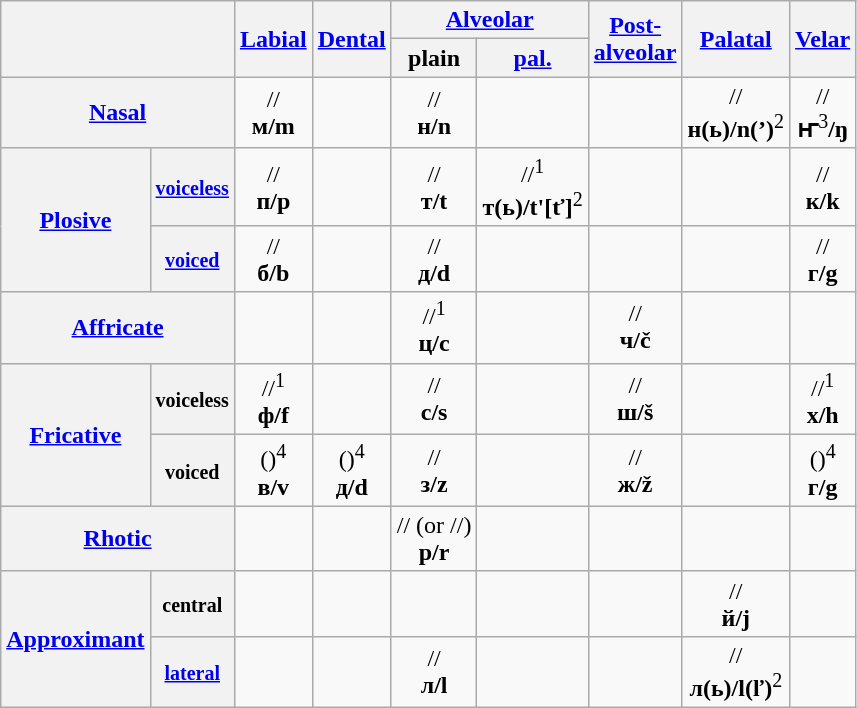<table class="wikitable" style="text-align: center">
<tr>
<th rowspan="2" colspan="2"></th>
<th rowspan="2"><a href='#'>Labial</a></th>
<th rowspan="2"><a href='#'>Dental</a></th>
<th colspan="2"><a href='#'>Alveolar</a></th>
<th rowspan="2"><a href='#'>Post-<br>alveolar</a></th>
<th rowspan="2"><a href='#'>Palatal</a></th>
<th rowspan="2"><a href='#'>Velar</a></th>
</tr>
<tr class=small>
<th>plain</th>
<th><a href='#'>pal.</a></th>
</tr>
<tr>
<th colspan="2"><a href='#'>Nasal</a></th>
<td>//<br><strong>м/m</strong></td>
<td></td>
<td>//<br><strong>н/n</strong></td>
<td></td>
<td></td>
<td>//<br><strong>н(ь)/n(’)</strong><sup>2</sup></td>
<td>//<br><strong>ҥ</strong><sup>3</sup><strong>/ŋ</strong></td>
</tr>
<tr>
<th rowspan="2"><a href='#'>Plosive</a></th>
<th><small><a href='#'>voiceless</a></small></th>
<td>//<br><strong>п/p</strong></td>
<td></td>
<td>//<br><strong>т/t</strong></td>
<td>//<sup>1</sup><br><strong>т(ь)/t'[ť]</strong><sup>2</sup></td>
<td></td>
<td></td>
<td>//<br><strong>к/k</strong></td>
</tr>
<tr>
<th><small><a href='#'>voiced</a></small></th>
<td>//<br><strong>б/b</strong></td>
<td></td>
<td>//<br><strong>д/d</strong></td>
<td></td>
<td></td>
<td></td>
<td>//<br><strong>г/g</strong></td>
</tr>
<tr>
<th colspan="2"><a href='#'>Affricate</a></th>
<td></td>
<td></td>
<td>//<sup>1</sup><br><strong>ц/c</strong></td>
<td></td>
<td>//<br><strong>ч/č</strong></td>
<td></td>
<td></td>
</tr>
<tr>
<th rowspan="2"><a href='#'>Fricative</a></th>
<th><small>voiceless</small></th>
<td>//<sup>1</sup><br><strong>ф/f</strong></td>
<td></td>
<td>//<br><strong>с/s</strong></td>
<td></td>
<td>//<br><strong>ш/š</strong></td>
<td></td>
<td>//<sup>1</sup><br><strong>х/h</strong></td>
</tr>
<tr>
<th><small>voiced</small></th>
<td>()<sup>4</sup><br><strong>в/v</strong></td>
<td>()<sup>4</sup><br><strong>д/d</strong></td>
<td>//<br><strong>з/z</strong></td>
<td></td>
<td>//<br><strong>ж/ž</strong></td>
<td></td>
<td>()<sup>4</sup><br><strong>г/g</strong></td>
</tr>
<tr>
<th colspan="2"><a href='#'>Rhotic</a></th>
<td></td>
<td></td>
<td>// (or //)<br><strong>р/r</strong></td>
<td></td>
<td></td>
<td></td>
<td></td>
</tr>
<tr>
<th rowspan="2"><a href='#'>Approximant</a></th>
<th><small>central</small></th>
<td></td>
<td></td>
<td></td>
<td></td>
<td></td>
<td>//<br><strong>й/j</strong></td>
<td></td>
</tr>
<tr>
<th><small><a href='#'>lateral</a></small></th>
<td></td>
<td></td>
<td>//<br><strong>л/l</strong></td>
<td></td>
<td></td>
<td>//<br><strong>л(ь)/l(ľ)</strong><sup>2</sup></td>
<td></td>
</tr>
</table>
